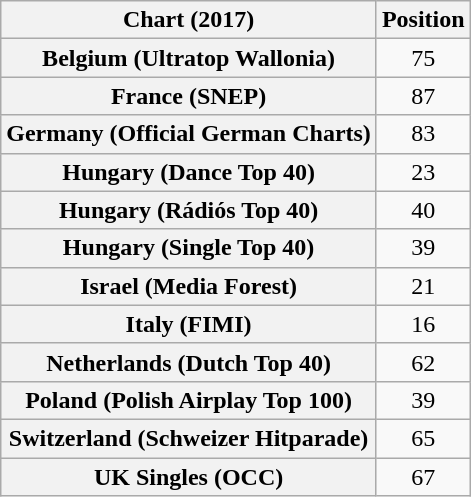<table class="wikitable sortable plainrowheaders" style="text-align:center">
<tr>
<th scope="col">Chart (2017)</th>
<th scope="col">Position</th>
</tr>
<tr>
<th scope="row">Belgium (Ultratop Wallonia)</th>
<td>75</td>
</tr>
<tr>
<th scope="row">France (SNEP)</th>
<td>87</td>
</tr>
<tr>
<th scope="row">Germany (Official German Charts)</th>
<td>83</td>
</tr>
<tr>
<th scope="row">Hungary (Dance Top 40)</th>
<td>23</td>
</tr>
<tr>
<th scope="row">Hungary (Rádiós Top 40)</th>
<td>40</td>
</tr>
<tr>
<th scope="row">Hungary (Single Top 40)</th>
<td>39</td>
</tr>
<tr>
<th scope="row">Israel (Media Forest)</th>
<td>21</td>
</tr>
<tr>
<th scope="row">Italy (FIMI)</th>
<td>16</td>
</tr>
<tr>
<th scope="row">Netherlands (Dutch Top 40)</th>
<td>62</td>
</tr>
<tr>
<th scope="row">Poland (Polish Airplay Top 100)</th>
<td>39</td>
</tr>
<tr>
<th scope="row">Switzerland (Schweizer Hitparade)</th>
<td>65</td>
</tr>
<tr>
<th scope="row">UK Singles (OCC)</th>
<td>67</td>
</tr>
</table>
